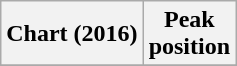<table class="wikitable plainrowheaders">
<tr>
<th scope="col">Chart (2016)</th>
<th scope="col">Peak<br>position</th>
</tr>
<tr>
</tr>
</table>
